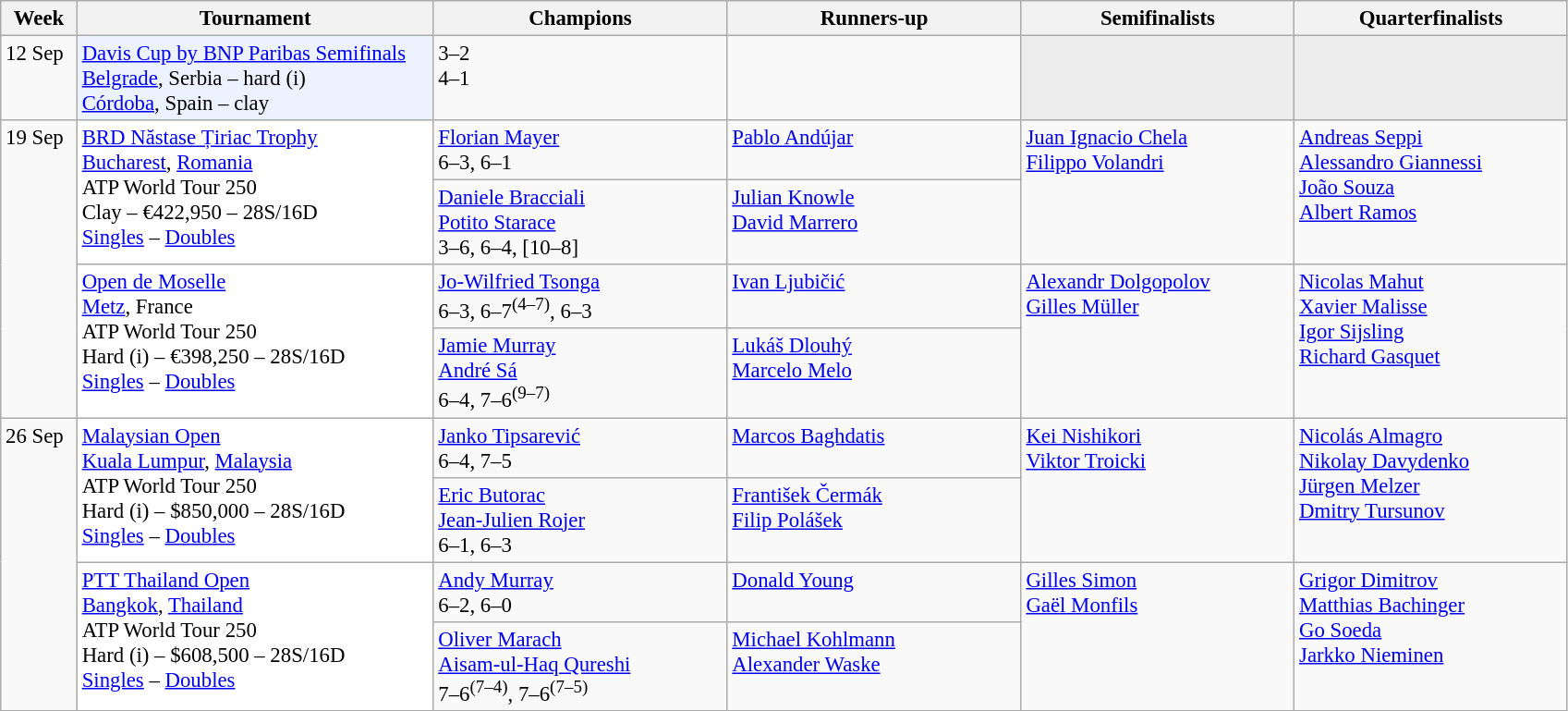<table class=wikitable style=font-size:95%>
<tr>
<th style="width:48px;">Week</th>
<th style="width:250px;">Tournament</th>
<th style="width:205px;">Champions</th>
<th style="width:205px;">Runners-up</th>
<th style="width:190px;">Semifinalists</th>
<th style="width:190px;">Quarterfinalists</th>
</tr>
<tr valign=top>
<td>12 Sep</td>
<td style="background:#ECF2FF;"><a href='#'>Davis Cup by BNP Paribas Semifinals</a><br> <a href='#'>Belgrade</a>, Serbia – hard (i)<br> <a href='#'>Córdoba</a>, Spain – clay</td>
<td> 3–2 <br>  4–1</td>
<td><br></td>
<td style="background:#ededed;"></td>
<td style="background:#ededed;"></td>
</tr>
<tr valign=top>
<td rowspan=4>19 Sep</td>
<td style="background:#fff;" rowspan="2"><a href='#'>BRD Năstase Țiriac Trophy</a><br> <a href='#'>Bucharest</a>, <a href='#'>Romania</a><br>ATP World Tour 250<br>Clay – €422,950 – 28S/16D<br><a href='#'>Singles</a> – <a href='#'>Doubles</a></td>
<td> <a href='#'>Florian Mayer</a><br>6–3, 6–1<br></td>
<td> <a href='#'>Pablo Andújar</a></td>
<td rowspan=2> <a href='#'>Juan Ignacio Chela</a> <br>  <a href='#'>Filippo Volandri</a></td>
<td rowspan=2> <a href='#'>Andreas Seppi</a> <br>  <a href='#'>Alessandro Giannessi</a> <br>  <a href='#'>João Souza</a> <br>  <a href='#'>Albert Ramos</a></td>
</tr>
<tr valign=top>
<td> <a href='#'>Daniele Bracciali</a> <br>  <a href='#'>Potito Starace</a><br>3–6, 6–4, [10–8]</td>
<td> <a href='#'>Julian Knowle</a> <br>  <a href='#'>David Marrero</a></td>
</tr>
<tr valign=top>
<td style="background:#fff;" rowspan="2"><a href='#'>Open de Moselle</a><br> <a href='#'>Metz</a>, France<br>ATP World Tour 250<br>Hard (i) – €398,250 – 28S/16D<br><a href='#'>Singles</a> – <a href='#'>Doubles</a></td>
<td> <a href='#'>Jo-Wilfried Tsonga</a> <br>6–3, 6–7<sup>(4–7)</sup>, 6–3<br></td>
<td> <a href='#'>Ivan Ljubičić</a></td>
<td rowspan=2> <a href='#'>Alexandr Dolgopolov</a> <br>  <a href='#'>Gilles Müller</a></td>
<td rowspan=2> <a href='#'>Nicolas Mahut</a> <br>  <a href='#'>Xavier Malisse</a> <br>  <a href='#'>Igor Sijsling</a> <br>  <a href='#'>Richard Gasquet</a></td>
</tr>
<tr valign=top>
<td> <a href='#'>Jamie Murray</a> <br>  <a href='#'>André Sá</a><br>6–4, 7–6<sup>(9–7)</sup></td>
<td> <a href='#'>Lukáš Dlouhý</a> <br>  <a href='#'>Marcelo Melo</a></td>
</tr>
<tr valign=top>
<td rowspan=4>26 Sep</td>
<td style="background:#fff;" rowspan="2"><a href='#'>Malaysian Open</a><br> <a href='#'>Kuala Lumpur</a>, <a href='#'>Malaysia</a><br>ATP World Tour 250<br>Hard (i) – $850,000 – 28S/16D<br><a href='#'>Singles</a> – <a href='#'>Doubles</a></td>
<td> <a href='#'>Janko Tipsarević</a><br>6–4, 7–5</td>
<td> <a href='#'>Marcos Baghdatis</a></td>
<td rowspan=2> <a href='#'>Kei Nishikori</a><br> <a href='#'>Viktor Troicki</a></td>
<td rowspan=2> <a href='#'>Nicolás Almagro</a><br> <a href='#'>Nikolay Davydenko</a><br> <a href='#'>Jürgen Melzer</a><br> <a href='#'>Dmitry Tursunov</a></td>
</tr>
<tr valign=top>
<td> <a href='#'>Eric Butorac</a><br> <a href='#'>Jean-Julien Rojer</a><br>6–1, 6–3</td>
<td> <a href='#'>František Čermák</a><br> <a href='#'>Filip Polášek</a></td>
</tr>
<tr valign=top>
<td style="background:#fff;" rowspan="2"><a href='#'>PTT Thailand Open</a><br> <a href='#'>Bangkok</a>, <a href='#'>Thailand</a><br>ATP World Tour 250<br>Hard (i) – $608,500 – 28S/16D<br><a href='#'>Singles</a> – <a href='#'>Doubles</a></td>
<td> <a href='#'>Andy Murray</a><br>6–2, 6–0</td>
<td> <a href='#'>Donald Young</a></td>
<td rowspan=2> <a href='#'>Gilles Simon</a> <br> <a href='#'>Gaël Monfils</a></td>
<td rowspan=2> <a href='#'>Grigor Dimitrov</a><br> <a href='#'>Matthias Bachinger</a> <br> <a href='#'>Go Soeda</a><br> <a href='#'>Jarkko Nieminen</a></td>
</tr>
<tr valign=top>
<td> <a href='#'>Oliver Marach</a> <br>  <a href='#'>Aisam-ul-Haq Qureshi</a><br> 7–6<sup>(7–4)</sup>, 7–6<sup>(7–5)</sup></td>
<td> <a href='#'>Michael Kohlmann</a> <br> <a href='#'>Alexander Waske</a></td>
</tr>
</table>
